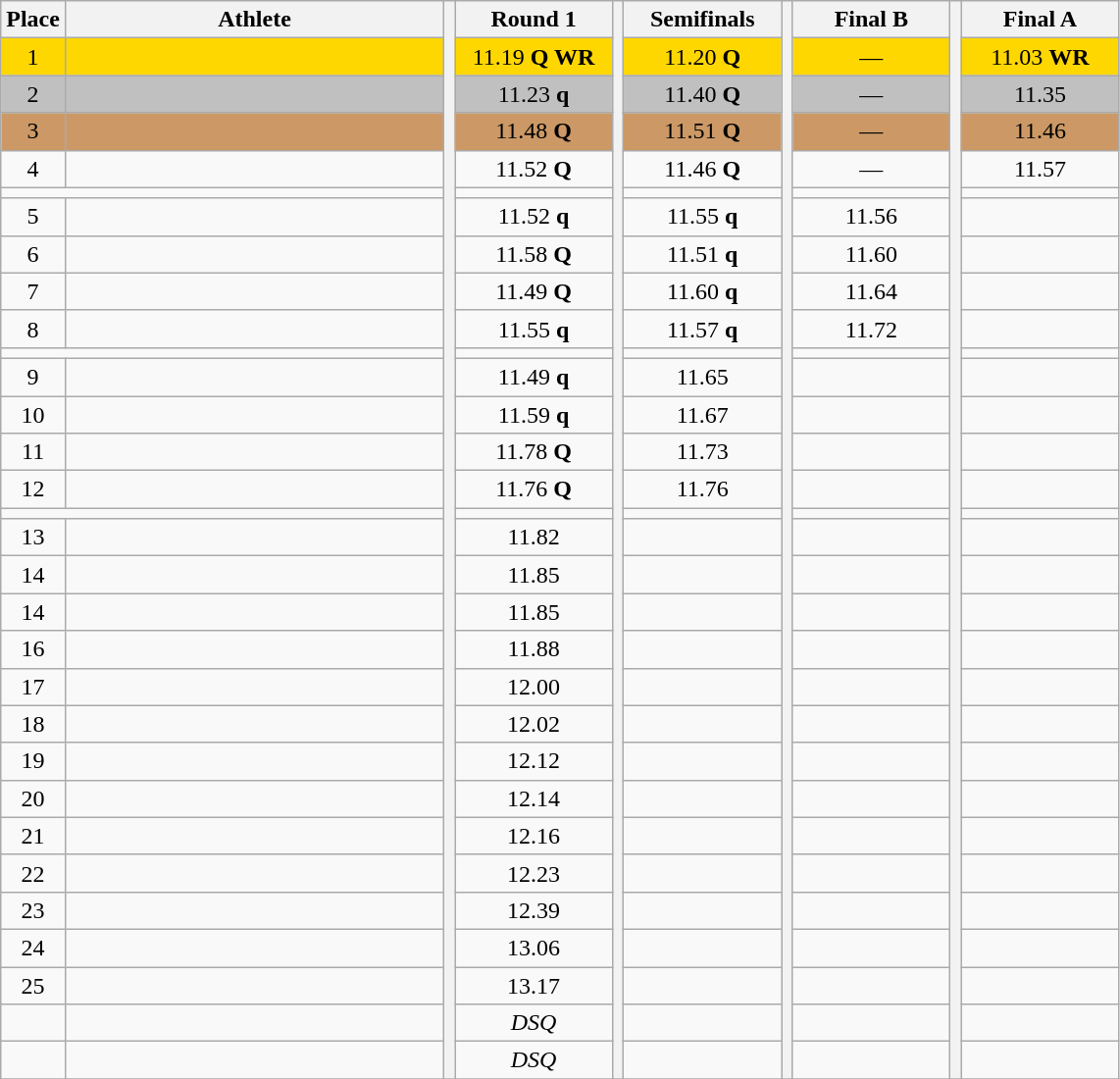<table class="wikitable" style="text-align:center">
<tr>
<th>Place</th>
<th width=250>Athlete</th>
<th rowspan=31></th>
<th width=100>Round 1</th>
<th rowspan=31></th>
<th width=100>Semifinals</th>
<th rowspan=31></th>
<th width=100>Final B</th>
<th rowspan=31></th>
<th width=100>Final A</th>
</tr>
<tr bgcolor=gold>
<td>1</td>
<td align=left></td>
<td>11.19 <strong>Q WR</strong></td>
<td>11.20 <strong>Q</strong></td>
<td>—</td>
<td>11.03 <strong>WR</strong></td>
</tr>
<tr bgcolor=silver>
<td>2</td>
<td align=left></td>
<td>11.23 <strong>q</strong></td>
<td>11.40 <strong>Q</strong></td>
<td>—</td>
<td>11.35</td>
</tr>
<tr bgcolor=cc9966>
<td>3</td>
<td align=left></td>
<td>11.48 <strong>Q</strong></td>
<td>11.51 <strong>Q</strong></td>
<td>—</td>
<td>11.46</td>
</tr>
<tr>
<td>4</td>
<td align=left></td>
<td>11.52 <strong>Q</strong></td>
<td>11.46 <strong>Q</strong></td>
<td>—</td>
<td>11.57</td>
</tr>
<tr>
<td colspan=10></td>
</tr>
<tr>
<td>5</td>
<td align=left></td>
<td>11.52 <strong>q</strong></td>
<td>11.55 <strong>q</strong></td>
<td>11.56</td>
<td></td>
</tr>
<tr>
<td>6</td>
<td align=left></td>
<td>11.58 <strong>Q</strong></td>
<td>11.51 <strong>q</strong></td>
<td>11.60</td>
<td></td>
</tr>
<tr>
<td>7</td>
<td align=left></td>
<td>11.49 <strong>Q</strong></td>
<td>11.60 <strong>q</strong></td>
<td>11.64</td>
<td></td>
</tr>
<tr>
<td>8</td>
<td align=left></td>
<td>11.55 <strong>q</strong></td>
<td>11.57 <strong>q</strong></td>
<td>11.72</td>
<td></td>
</tr>
<tr>
<td colspan=10></td>
</tr>
<tr>
<td>9</td>
<td align=left></td>
<td>11.49 <strong>q</strong></td>
<td>11.65</td>
<td></td>
<td></td>
</tr>
<tr>
<td>10</td>
<td align=left></td>
<td>11.59 <strong>q</strong></td>
<td>11.67</td>
<td></td>
<td></td>
</tr>
<tr>
<td>11</td>
<td align=left></td>
<td>11.78 <strong>Q</strong></td>
<td>11.73</td>
<td></td>
<td></td>
</tr>
<tr>
<td>12</td>
<td align=left></td>
<td>11.76 <strong>Q</strong></td>
<td>11.76</td>
<td></td>
<td></td>
</tr>
<tr>
<td colspan=10></td>
</tr>
<tr>
<td>13</td>
<td align=left></td>
<td>11.82</td>
<td></td>
<td></td>
<td></td>
</tr>
<tr>
<td>14</td>
<td align=left></td>
<td>11.85</td>
<td></td>
<td></td>
<td></td>
</tr>
<tr>
<td>14</td>
<td align=left></td>
<td>11.85</td>
<td></td>
<td></td>
<td></td>
</tr>
<tr>
<td>16</td>
<td align=left></td>
<td>11.88</td>
<td></td>
<td></td>
<td></td>
</tr>
<tr>
<td>17</td>
<td align=left></td>
<td>12.00</td>
<td></td>
<td></td>
<td></td>
</tr>
<tr>
<td>18</td>
<td align=left></td>
<td>12.02</td>
<td></td>
<td></td>
<td></td>
</tr>
<tr>
<td>19</td>
<td align=left></td>
<td>12.12</td>
<td></td>
<td></td>
<td></td>
</tr>
<tr>
<td>20</td>
<td align=left></td>
<td>12.14</td>
<td></td>
<td></td>
<td></td>
</tr>
<tr>
<td>21</td>
<td align=left></td>
<td>12.16</td>
<td></td>
<td></td>
<td></td>
</tr>
<tr>
<td>22</td>
<td align=left></td>
<td>12.23</td>
<td></td>
<td></td>
<td></td>
</tr>
<tr>
<td>23</td>
<td align=left></td>
<td>12.39</td>
<td></td>
<td></td>
<td></td>
</tr>
<tr>
<td>24</td>
<td align=left></td>
<td>13.06</td>
<td></td>
<td></td>
<td></td>
</tr>
<tr>
<td>25</td>
<td align=left></td>
<td>13.17</td>
<td></td>
<td></td>
<td></td>
</tr>
<tr>
<td></td>
<td align=left></td>
<td><em>DSQ</em></td>
<td></td>
<td></td>
<td></td>
</tr>
<tr>
<td></td>
<td align=left></td>
<td><em>DSQ</em></td>
<td></td>
<td></td>
<td></td>
</tr>
<tr>
</tr>
</table>
